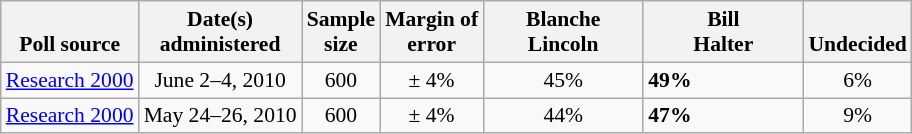<table class="wikitable" style="font-size:90%;">
<tr valign= bottom>
<th>Poll source</th>
<th>Date(s)<br>administered</th>
<th>Sample<br>size</th>
<th>Margin of<br>error</th>
<th style="width:100px;">Blanche<br>Lincoln</th>
<th style="width:100px;">Bill<br>Halter</th>
<th>Undecided</th>
</tr>
<tr>
<td><a href='#'>Research 2000</a></td>
<td align=center>June 2–4, 2010</td>
<td align=center>600</td>
<td align=center>± 4%</td>
<td align=center>45%</td>
<td><strong>49%</strong></td>
<td align=center>6%</td>
</tr>
<tr>
<td><a href='#'>Research 2000</a></td>
<td>May 24–26, 2010</td>
<td align=center>600</td>
<td align=center>± 4%</td>
<td align=center>44%</td>
<td><strong>47%</strong></td>
<td align=center>9%</td>
</tr>
</table>
